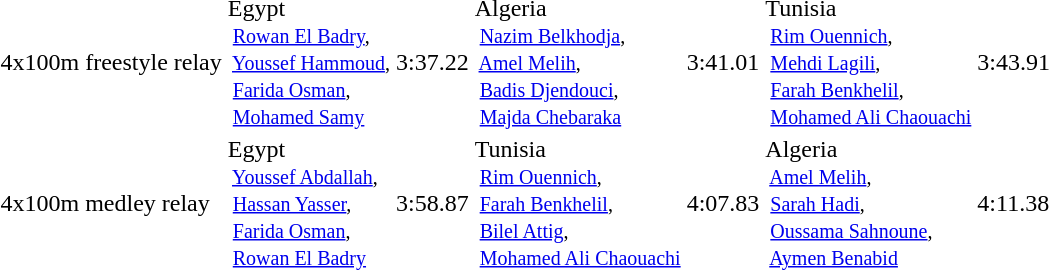<table>
<tr>
<td>4x100m freestyle relay</td>
<td> Egypt <small><br>  <a href='#'>Rowan El Badry</a>, <br>  <a href='#'>Youssef Hammoud</a>, <br>  <a href='#'>Farida Osman</a>, <br>  <a href='#'>Mohamed Samy</a> </small></td>
<td>3:37.22</td>
<td> Algeria <small><br>  <a href='#'>Nazim Belkhodja</a>, <br>  <a href='#'>Amel Melih</a>, <br>  <a href='#'>Badis Djendouci</a>, <br>  <a href='#'>Majda Chebaraka</a> </small></td>
<td>3:41.01</td>
<td> Tunisia <small><br>  <a href='#'>Rim Ouennich</a>, <br>  <a href='#'>Mehdi Lagili</a>, <br>  <a href='#'>Farah Benkhelil</a>, <br>  <a href='#'>Mohamed Ali Chaouachi</a> </small></td>
<td>3:43.91</td>
</tr>
<tr>
<td>4x100m medley relay</td>
<td> Egypt <small><br>  <a href='#'>Youssef Abdallah</a>, <br>  <a href='#'>Hassan Yasser</a>, <br>  <a href='#'>Farida Osman</a>, <br>  <a href='#'>Rowan El Badry</a> </small></td>
<td>3:58.87</td>
<td> Tunisia <small><br>  <a href='#'>Rim Ouennich</a>, <br>  <a href='#'>Farah Benkhelil</a>, <br>  <a href='#'>Bilel Attig</a>, <br>  <a href='#'>Mohamed Ali Chaouachi</a> </small></td>
<td>4:07.83</td>
<td> Algeria <small><br>  <a href='#'>Amel Melih</a>, <br>  <a href='#'>Sarah Hadi</a>, <br>  <a href='#'>Oussama Sahnoune</a>, <br>  <a href='#'>Aymen Benabid</a> </small></td>
<td>4:11.38</td>
</tr>
<tr>
</tr>
</table>
